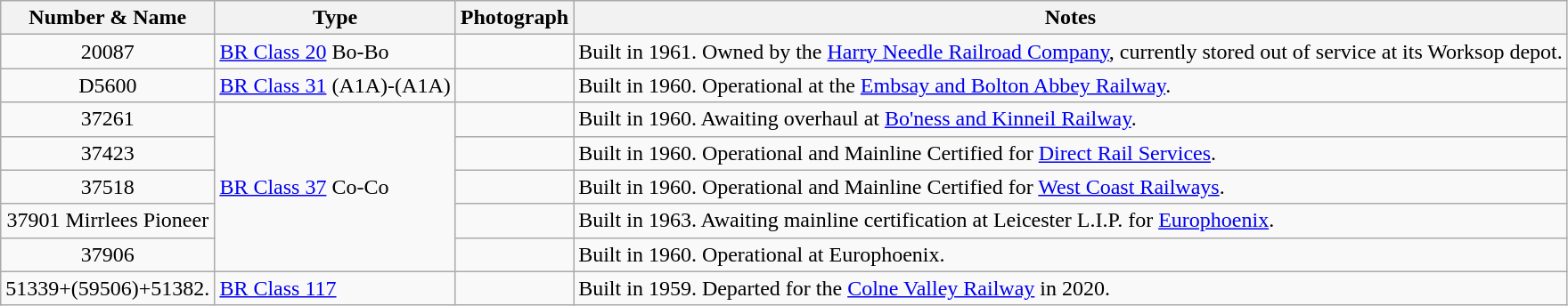<table class="wikitable">
<tr>
<th>Number & Name</th>
<th>Type</th>
<th>Photograph</th>
<th>Notes</th>
</tr>
<tr>
<td align="center">20087</td>
<td><a href='#'>BR Class 20</a> Bo-Bo</td>
<td></td>
<td>Built in 1961. Owned by the <a href='#'>Harry Needle Railroad Company</a>, currently stored out of service at its Worksop depot.</td>
</tr>
<tr>
<td align="center">D5600</td>
<td><a href='#'>BR Class 31</a> 	(A1A)-(A1A)</td>
<td></td>
<td>Built in 1960. Operational at the <a href='#'>Embsay and Bolton Abbey Railway</a>.</td>
</tr>
<tr>
<td align="center">37261</td>
<td rowspan="5"><a href='#'>BR Class 37</a> Co-Co</td>
<td></td>
<td>Built in 1960. Awaiting overhaul at <a href='#'>Bo'ness and Kinneil Railway</a>.</td>
</tr>
<tr>
<td align="center">37423</td>
<td></td>
<td>Built in 1960. Operational and Mainline Certified for <a href='#'>Direct Rail Services</a>.</td>
</tr>
<tr>
<td align="center">37518</td>
<td></td>
<td>Built in 1960. Operational and Mainline Certified for <a href='#'>West Coast Railways</a>.</td>
</tr>
<tr>
<td align="center">37901 Mirrlees Pioneer</td>
<td></td>
<td>Built in 1963. Awaiting mainline certification at Leicester L.I.P. for <a href='#'>Europhoenix</a>.</td>
</tr>
<tr>
<td align="center">37906</td>
<td></td>
<td>Built in 1960. Operational at Europhoenix.</td>
</tr>
<tr>
<td align="center">51339+(59506)+51382.</td>
<td><a href='#'>BR Class 117</a></td>
<td></td>
<td>Built in 1959. Departed for the <a href='#'>Colne Valley Railway</a> in 2020.</td>
</tr>
</table>
